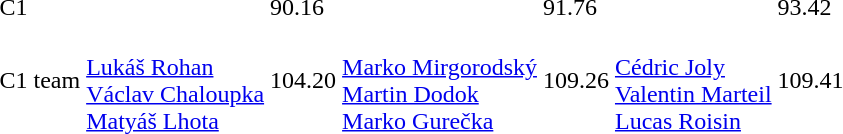<table>
<tr>
<td>C1</td>
<td></td>
<td>90.16</td>
<td></td>
<td>91.76</td>
<td></td>
<td>93.42</td>
</tr>
<tr>
<td>C1 team</td>
<td><br><a href='#'>Lukáš Rohan</a><br><a href='#'>Václav Chaloupka</a><br><a href='#'>Matyáš Lhota</a></td>
<td>104.20</td>
<td><br><a href='#'>Marko Mirgorodský</a><br><a href='#'>Martin Dodok</a><br><a href='#'>Marko Gurečka</a></td>
<td>109.26</td>
<td><br><a href='#'>Cédric Joly</a><br><a href='#'>Valentin Marteil</a><br><a href='#'>Lucas Roisin</a></td>
<td>109.41</td>
</tr>
</table>
